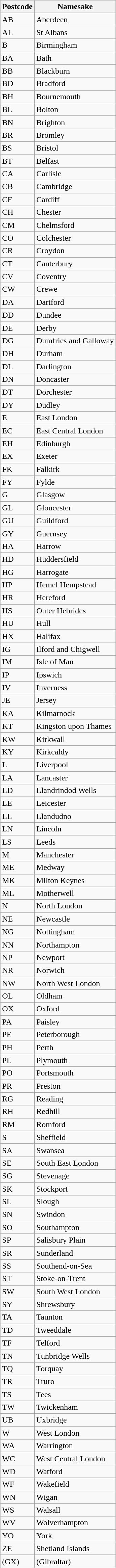<table class="wikitable sortable mw-collapsible mw-collapsed">
<tr>
<th>Postcode</th>
<th>Namesake</th>
</tr>
<tr>
<td>AB</td>
<td>Aberdeen</td>
</tr>
<tr>
<td>AL</td>
<td>St Albans</td>
</tr>
<tr>
<td>B</td>
<td>Birmingham</td>
</tr>
<tr>
<td>BA</td>
<td>Bath</td>
</tr>
<tr>
<td>BB</td>
<td>Blackburn</td>
</tr>
<tr>
<td>BD</td>
<td>Bradford</td>
</tr>
<tr>
<td>BH</td>
<td>Bournemouth</td>
</tr>
<tr>
<td>BL</td>
<td>Bolton</td>
</tr>
<tr>
<td>BN</td>
<td>Brighton</td>
</tr>
<tr>
<td>BR</td>
<td>Bromley</td>
</tr>
<tr>
<td>BS</td>
<td>Bristol</td>
</tr>
<tr>
<td>BT</td>
<td>Belfast</td>
</tr>
<tr>
<td>CA</td>
<td>Carlisle</td>
</tr>
<tr>
<td>CB</td>
<td>Cambridge</td>
</tr>
<tr>
<td>CF</td>
<td>Cardiff</td>
</tr>
<tr>
<td>CH</td>
<td>Chester</td>
</tr>
<tr>
<td>CM</td>
<td>Chelmsford</td>
</tr>
<tr>
<td>CO</td>
<td>Colchester</td>
</tr>
<tr>
<td>CR</td>
<td>Croydon</td>
</tr>
<tr>
<td>CT</td>
<td>Canterbury</td>
</tr>
<tr>
<td>CV</td>
<td>Coventry</td>
</tr>
<tr>
<td>CW</td>
<td>Crewe</td>
</tr>
<tr>
<td>DA</td>
<td>Dartford</td>
</tr>
<tr>
<td>DD</td>
<td>Dundee</td>
</tr>
<tr>
<td>DE</td>
<td>Derby</td>
</tr>
<tr>
<td>DG</td>
<td>Dumfries and Galloway</td>
</tr>
<tr>
<td>DH</td>
<td>Durham</td>
</tr>
<tr>
<td>DL</td>
<td>Darlington</td>
</tr>
<tr>
<td>DN</td>
<td>Doncaster</td>
</tr>
<tr>
<td>DT</td>
<td>Dorchester</td>
</tr>
<tr>
<td>DY</td>
<td>Dudley</td>
</tr>
<tr>
<td>E</td>
<td>East London</td>
</tr>
<tr>
<td>EC</td>
<td>East Central London</td>
</tr>
<tr>
<td>EH</td>
<td>Edinburgh</td>
</tr>
<tr>
<td>EX</td>
<td>Exeter</td>
</tr>
<tr>
<td>FK</td>
<td>Falkirk</td>
</tr>
<tr>
<td>FY</td>
<td>Fylde</td>
</tr>
<tr>
<td>G</td>
<td>Glasgow</td>
</tr>
<tr>
<td>GL</td>
<td>Gloucester</td>
</tr>
<tr>
<td>GU</td>
<td>Guildford</td>
</tr>
<tr>
<td>GY</td>
<td>Guernsey</td>
</tr>
<tr>
<td>HA</td>
<td>Harrow</td>
</tr>
<tr>
<td>HD</td>
<td>Huddersfield</td>
</tr>
<tr>
<td>HG</td>
<td>Harrogate</td>
</tr>
<tr>
<td>HP</td>
<td>Hemel Hempstead</td>
</tr>
<tr>
<td>HR</td>
<td>Hereford</td>
</tr>
<tr>
<td>HS</td>
<td>Outer Hebrides</td>
</tr>
<tr>
<td>HU</td>
<td>Hull</td>
</tr>
<tr>
<td>HX</td>
<td>Halifax</td>
</tr>
<tr>
<td>IG</td>
<td>Ilford and Chigwell</td>
</tr>
<tr>
<td>IM</td>
<td>Isle of Man</td>
</tr>
<tr>
<td>IP</td>
<td>Ipswich</td>
</tr>
<tr>
<td>IV</td>
<td>Inverness</td>
</tr>
<tr>
<td>JE</td>
<td>Jersey</td>
</tr>
<tr>
<td>KA</td>
<td>Kilmarnock</td>
</tr>
<tr>
<td>KT</td>
<td>Kingston upon Thames</td>
</tr>
<tr>
<td>KW</td>
<td>Kirkwall</td>
</tr>
<tr>
<td>KY</td>
<td>Kirkcaldy</td>
</tr>
<tr>
<td>L</td>
<td>Liverpool</td>
</tr>
<tr>
<td>LA</td>
<td>Lancaster</td>
</tr>
<tr>
<td>LD</td>
<td>Llandrindod Wells</td>
</tr>
<tr>
<td>LE</td>
<td>Leicester</td>
</tr>
<tr>
<td>LL</td>
<td>Llandudno</td>
</tr>
<tr>
<td>LN</td>
<td>Lincoln</td>
</tr>
<tr>
<td>LS</td>
<td>Leeds</td>
</tr>
<tr>
<td>M</td>
<td>Manchester</td>
</tr>
<tr>
<td>ME</td>
<td>Medway</td>
</tr>
<tr>
<td>MK</td>
<td>Milton Keynes</td>
</tr>
<tr>
<td>ML</td>
<td>Motherwell</td>
</tr>
<tr>
<td>N</td>
<td>North London</td>
</tr>
<tr>
<td>NE</td>
<td>Newcastle</td>
</tr>
<tr>
<td>NG</td>
<td>Nottingham</td>
</tr>
<tr>
<td>NN</td>
<td>Northampton</td>
</tr>
<tr>
<td>NP</td>
<td>Newport</td>
</tr>
<tr>
<td>NR</td>
<td>Norwich</td>
</tr>
<tr>
<td>NW</td>
<td>North West London</td>
</tr>
<tr>
<td>OL</td>
<td>Oldham</td>
</tr>
<tr>
<td>OX</td>
<td>Oxford</td>
</tr>
<tr>
<td>PA</td>
<td>Paisley</td>
</tr>
<tr>
<td>PE</td>
<td>Peterborough</td>
</tr>
<tr>
<td>PH</td>
<td>Perth</td>
</tr>
<tr>
<td>PL</td>
<td>Plymouth</td>
</tr>
<tr>
<td>PO</td>
<td>Portsmouth</td>
</tr>
<tr>
<td>PR</td>
<td>Preston</td>
</tr>
<tr>
<td>RG</td>
<td>Reading</td>
</tr>
<tr>
<td>RH</td>
<td>Redhill</td>
</tr>
<tr>
<td>RM</td>
<td>Romford</td>
</tr>
<tr>
<td>S</td>
<td>Sheffield</td>
</tr>
<tr>
<td>SA</td>
<td>Swansea</td>
</tr>
<tr>
<td>SE</td>
<td>South East London</td>
</tr>
<tr>
<td>SG</td>
<td>Stevenage</td>
</tr>
<tr>
<td>SK</td>
<td>Stockport</td>
</tr>
<tr>
<td>SL</td>
<td>Slough</td>
</tr>
<tr>
<td>SN</td>
<td>Swindon</td>
</tr>
<tr>
<td>SO</td>
<td>Southampton</td>
</tr>
<tr>
<td>SP</td>
<td>Salisbury Plain</td>
</tr>
<tr>
<td>SR</td>
<td>Sunderland</td>
</tr>
<tr>
<td>SS</td>
<td>Southend-on-Sea</td>
</tr>
<tr>
<td>ST</td>
<td>Stoke-on-Trent</td>
</tr>
<tr>
<td>SW</td>
<td>South West London</td>
</tr>
<tr>
<td>SY</td>
<td>Shrewsbury</td>
</tr>
<tr>
<td>TA</td>
<td>Taunton</td>
</tr>
<tr>
<td>TD</td>
<td>Tweeddale</td>
</tr>
<tr>
<td>TF</td>
<td>Telford</td>
</tr>
<tr>
<td>TN</td>
<td>Tunbridge Wells</td>
</tr>
<tr>
<td>TQ</td>
<td>Torquay</td>
</tr>
<tr>
<td>TR</td>
<td>Truro</td>
</tr>
<tr>
<td>TS</td>
<td>Tees</td>
</tr>
<tr>
<td>TW</td>
<td>Twickenham</td>
</tr>
<tr>
<td>UB</td>
<td>Uxbridge</td>
</tr>
<tr>
<td>W</td>
<td>West London</td>
</tr>
<tr>
<td>WA</td>
<td>Warrington</td>
</tr>
<tr>
<td>WC</td>
<td>West Central London</td>
</tr>
<tr>
<td>WD</td>
<td>Watford</td>
</tr>
<tr>
<td>WF</td>
<td>Wakefield</td>
</tr>
<tr>
<td>WN</td>
<td>Wigan</td>
</tr>
<tr>
<td>WS</td>
<td>Walsall</td>
</tr>
<tr>
<td>WV</td>
<td>Wolverhampton</td>
</tr>
<tr>
<td>YO</td>
<td>York</td>
</tr>
<tr>
<td>ZE</td>
<td>Shetland Islands</td>
</tr>
<tr>
<td>(GX)</td>
<td>(Gibraltar)</td>
</tr>
</table>
